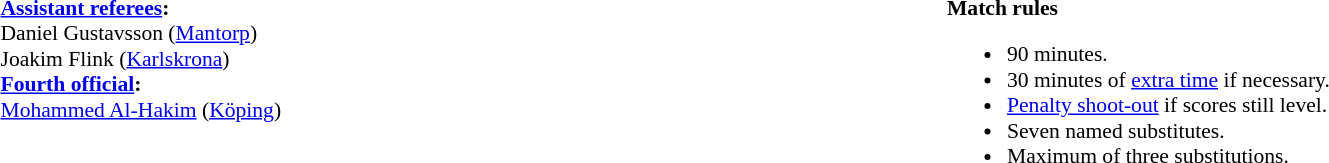<table width=100% style="font-size: 90%">
<tr>
<td width=50% valign=top><br><strong><a href='#'>Assistant referees</a>:</strong>
<br>Daniel Gustavsson (<a href='#'>Mantorp</a>)
<br>Joakim Flink (<a href='#'>Karlskrona</a>)
<br><strong><a href='#'>Fourth official</a>:</strong>
<br><a href='#'>Mohammed Al-Hakim</a> (<a href='#'>Köping</a>)</td>
<td width=50% valign=top><br><strong>Match rules</strong><ul><li>90 minutes.</li><li>30 minutes of <a href='#'>extra time</a> if necessary.</li><li><a href='#'>Penalty shoot-out</a> if scores still level.</li><li>Seven named substitutes.</li><li>Maximum of three substitutions.</li></ul></td>
</tr>
</table>
